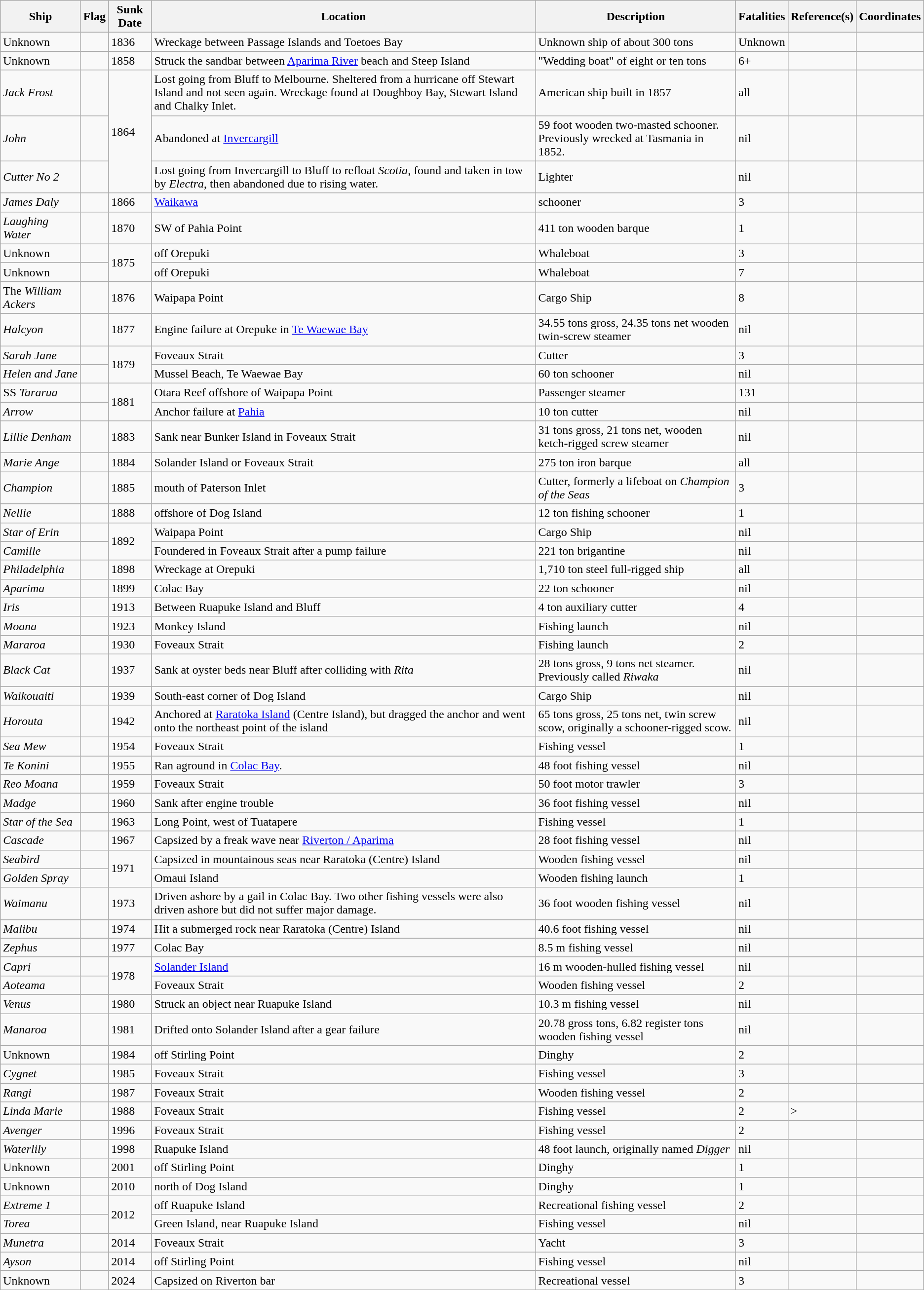<table class="sortable wikitable mw-collapsible sticky-header">
<tr>
<th>Ship</th>
<th>Flag</th>
<th>Sunk Date</th>
<th>Location</th>
<th class="unsortable">Description</th>
<th>Fatalities</th>
<th class="unsortable">Reference(s)</th>
<th>Coordinates</th>
</tr>
<tr>
<td>Unknown</td>
<td></td>
<td>1836</td>
<td>Wreckage between Passage Islands and Toetoes Bay</td>
<td>Unknown ship of about 300 tons</td>
<td data-sort-value=999>Unknown</td>
<td></td>
<td></td>
</tr>
<tr>
<td>Unknown</td>
<td></td>
<td>1858</td>
<td>Struck the sandbar between <a href='#'>Aparima River</a> beach and Steep Island</td>
<td>"Wedding boat" of eight or ten tons</td>
<td data-sort-value=006>6+</td>
<td></td>
<td></td>
</tr>
<tr>
<td><em>Jack Frost</em></td>
<td></td>
<td rowspan="3">1864</td>
<td>Lost going from Bluff to Melbourne. Sheltered from a hurricane off Stewart Island and not seen again. Wreckage found at Doughboy Bay, Stewart Island and Chalky Inlet.</td>
<td>American ship built in 1857</td>
<td data-sort-value=9999>all</td>
<td></td>
<td></td>
</tr>
<tr>
<td><em>John</em></td>
<td></td>
<td>Abandoned at <a href='#'>Invercargill</a></td>
<td>59 foot wooden two-masted schooner. Previously wrecked at Tasmania in 1852.</td>
<td data-sort-value=000>nil</td>
<td></td>
<td></td>
</tr>
<tr>
<td><em>Cutter No 2</em></td>
<td></td>
<td>Lost going from Invercargill to Bluff to refloat <em>Scotia</em>, found and taken in tow by <em>Electra</em>, then abandoned due to rising water.</td>
<td>Lighter</td>
<td data-sort-value=000>nil</td>
<td></td>
<td></td>
</tr>
<tr>
<td><em>James Daly</em></td>
<td></td>
<td>1866</td>
<td><a href='#'>Waikawa</a></td>
<td>schooner</td>
<td data-sort-value=003>3</td>
<td></td>
<td></td>
</tr>
<tr>
<td><em>Laughing Water</em></td>
<td></td>
<td>1870</td>
<td>SW of Pahia Point</td>
<td>411 ton wooden barque</td>
<td data-sort-value=001>1</td>
<td></td>
<td></td>
</tr>
<tr>
<td>Unknown</td>
<td></td>
<td rowspan="2">1875</td>
<td>off Orepuki</td>
<td>Whaleboat</td>
<td data-sort-value=003>3</td>
<td></td>
<td></td>
</tr>
<tr>
<td>Unknown</td>
<td></td>
<td>off Orepuki</td>
<td>Whaleboat</td>
<td data-sort-value=007>7</td>
<td></td>
<td></td>
</tr>
<tr>
<td>The <em>William Ackers</em></td>
<td></td>
<td>1876</td>
<td>Waipapa Point</td>
<td>Cargo Ship</td>
<td data-sort-value=008>8</td>
<td></td>
<td></td>
</tr>
<tr>
<td><em>Halcyon</em></td>
<td></td>
<td>1877</td>
<td>Engine failure at Orepuke in <a href='#'>Te Waewae Bay</a></td>
<td>34.55 tons gross, 24.35 tons net wooden twin-screw steamer</td>
<td data-sort-value=000>nil</td>
<td></td>
<td></td>
</tr>
<tr>
<td><em>Sarah Jane</em></td>
<td></td>
<td rowspan="2">1879</td>
<td>Foveaux Strait</td>
<td>Cutter</td>
<td data-sort-value=003>3</td>
<td></td>
<td></td>
</tr>
<tr>
<td><em>Helen and Jane</em></td>
<td></td>
<td>Mussel Beach, Te Waewae Bay</td>
<td>60 ton schooner</td>
<td data-sort-value=000>nil</td>
<td></td>
<td></td>
</tr>
<tr>
<td>SS <em>Tararua</em></td>
<td></td>
<td rowspan="2">1881</td>
<td>Otara Reef  offshore of Waipapa Point</td>
<td>Passenger steamer</td>
<td data-sort-value=131>131</td>
<td></td>
<td></td>
</tr>
<tr>
<td><em>Arrow</em></td>
<td></td>
<td>Anchor failure at <a href='#'>Pahia</a></td>
<td>10 ton cutter</td>
<td data-sort-value=000>nil</td>
<td></td>
<td></td>
</tr>
<tr>
<td><em>Lillie Denham</em></td>
<td></td>
<td>1883</td>
<td>Sank near Bunker Island in Foveaux Strait</td>
<td>31 tons gross, 21 tons net, wooden ketch-rigged screw steamer</td>
<td data-sort-value=000>nil</td>
<td></td>
<td></td>
</tr>
<tr>
<td><em>Marie Ange</em></td>
<td></td>
<td>1884</td>
<td>Solander Island or Foveaux Strait</td>
<td>275 ton iron barque</td>
<td data-sort-value=999>all</td>
<td></td>
<td></td>
</tr>
<tr>
<td><em>Champion</em></td>
<td></td>
<td>1885</td>
<td>mouth of Paterson Inlet</td>
<td>Cutter, formerly a lifeboat on <em>Champion of the Seas</em></td>
<td data-sort-value=003>3</td>
<td></td>
<td></td>
</tr>
<tr>
<td><em>Nellie</em></td>
<td></td>
<td>1888</td>
<td> offshore of Dog Island</td>
<td>12 ton fishing schooner</td>
<td data-sort-value=001>1</td>
<td></td>
<td></td>
</tr>
<tr>
<td><em>Star of Erin</em></td>
<td></td>
<td rowspan="2">1892</td>
<td>Waipapa Point</td>
<td>Cargo Ship</td>
<td data-sort-value=000>nil</td>
<td></td>
<td></td>
</tr>
<tr>
<td><em>Camille</em></td>
<td></td>
<td>Foundered in Foveaux Strait after a pump failure</td>
<td>221 ton brigantine</td>
<td data-sort-value=000>nil</td>
<td></td>
<td></td>
</tr>
<tr>
<td><em>Philadelphia</em></td>
<td></td>
<td>1898</td>
<td>Wreckage at Orepuki</td>
<td>1,710 ton steel full-rigged ship</td>
<td data-sort-value=999>all</td>
<td></td>
<td></td>
</tr>
<tr>
<td><em>Aparima</em></td>
<td></td>
<td>1899</td>
<td>Colac Bay</td>
<td>22 ton schooner</td>
<td data-sort-value=000>nil</td>
<td></td>
<td></td>
</tr>
<tr>
<td><em>Iris</em></td>
<td></td>
<td>1913</td>
<td>Between Ruapuke Island and Bluff</td>
<td>4 ton auxiliary cutter</td>
<td data-sort-value=004>4</td>
<td></td>
<td></td>
</tr>
<tr>
<td><em>Moana</em></td>
<td></td>
<td>1923</td>
<td>Monkey Island</td>
<td>Fishing launch</td>
<td data-sort-value=000>nil</td>
<td></td>
<td></td>
</tr>
<tr>
<td><em>Mararoa</em></td>
<td></td>
<td>1930</td>
<td>Foveaux Strait</td>
<td>Fishing launch</td>
<td data-sort-value=002>2</td>
<td></td>
<td></td>
</tr>
<tr>
<td><em>Black Cat</em></td>
<td></td>
<td>1937</td>
<td>Sank at oyster beds near Bluff after colliding with <em>Rita</em></td>
<td>28 tons gross, 9 tons net steamer. Previously called <em>Riwaka</em></td>
<td data-sort-value=000>nil</td>
<td></td>
<td></td>
</tr>
<tr>
<td><em>Waikouaiti</em></td>
<td></td>
<td>1939</td>
<td>South-east corner of Dog Island</td>
<td>Cargo Ship</td>
<td data-sort-value=000>nil</td>
<td></td>
<td></td>
</tr>
<tr>
<td><em>Horouta</em></td>
<td></td>
<td>1942</td>
<td>Anchored at <a href='#'>Raratoka Island</a> (Centre Island), but dragged the anchor and went onto the northeast point of the island</td>
<td>65 tons gross, 25 tons net, twin screw scow, originally a schooner-rigged scow.</td>
<td data-sort-value=000>nil</td>
<td></td>
<td></td>
</tr>
<tr>
<td><em>Sea Mew</em></td>
<td></td>
<td>1954</td>
<td>Foveaux Strait</td>
<td>Fishing vessel</td>
<td data-sort-value=001>1</td>
<td></td>
<td></td>
</tr>
<tr>
<td><em>Te Konini</em></td>
<td></td>
<td>1955</td>
<td>Ran aground in <a href='#'>Colac Bay</a>.</td>
<td>48 foot fishing vessel</td>
<td data-sort-value=000>nil</td>
<td></td>
<td></td>
</tr>
<tr>
<td><em>Reo Moana</em></td>
<td></td>
<td>1959</td>
<td>Foveaux Strait</td>
<td>50 foot motor trawler</td>
<td data-sort-value=003>3</td>
<td></td>
<td></td>
</tr>
<tr>
<td><em>Madge</em></td>
<td></td>
<td>1960</td>
<td>Sank after engine trouble</td>
<td>36 foot fishing vessel</td>
<td data-sort-value=000>nil</td>
<td></td>
<td></td>
</tr>
<tr>
<td><em>Star of the Sea</em></td>
<td></td>
<td>1963</td>
<td>Long Point, west of Tuatapere</td>
<td>Fishing vessel</td>
<td data-sort-value=001>1</td>
<td></td>
<td></td>
</tr>
<tr>
<td><em>Cascade</em></td>
<td></td>
<td>1967</td>
<td>Capsized by a freak wave near <a href='#'>Riverton / Aparima</a></td>
<td>28 foot fishing vessel</td>
<td data-sort-value=000>nil</td>
<td></td>
<td></td>
</tr>
<tr>
<td><em>Seabird</em></td>
<td></td>
<td rowspan="2">1971</td>
<td>Capsized in mountainous seas near Raratoka (Centre) Island</td>
<td>Wooden fishing vessel</td>
<td data-sort-value=000>nil</td>
<td></td>
<td></td>
</tr>
<tr>
<td><em>Golden Spray</em></td>
<td></td>
<td>Omaui Island</td>
<td>Wooden fishing launch</td>
<td data-sort-value=001>1</td>
<td></td>
<td></td>
</tr>
<tr>
<td><em>Waimanu</em></td>
<td></td>
<td>1973</td>
<td>Driven ashore by a gail in Colac Bay. Two other fishing vessels were also driven ashore but did not suffer major damage.</td>
<td>36 foot wooden fishing vessel</td>
<td data-sort-value=000>nil</td>
<td></td>
<td></td>
</tr>
<tr>
<td><em>Malibu</em></td>
<td></td>
<td>1974</td>
<td>Hit a submerged rock near Raratoka (Centre) Island</td>
<td>40.6 foot fishing vessel</td>
<td data-sort-value=000>nil</td>
<td></td>
<td></td>
</tr>
<tr>
<td><em>Zephus</em></td>
<td></td>
<td>1977</td>
<td>Colac Bay</td>
<td>8.5 m fishing vessel</td>
<td data-sort-value=000>nil</td>
<td></td>
<td></td>
</tr>
<tr>
<td><em>Capri</em></td>
<td></td>
<td rowspan="2">1978</td>
<td><a href='#'>Solander Island</a></td>
<td>16 m wooden-hulled fishing vessel</td>
<td data-sort-value=000>nil</td>
<td></td>
<td></td>
</tr>
<tr>
<td><em>Aoteama</em></td>
<td></td>
<td>Foveaux Strait</td>
<td>Wooden fishing vessel</td>
<td data-sort-value=002>2</td>
<td></td>
<td></td>
</tr>
<tr>
<td><em>Venus</em></td>
<td></td>
<td>1980</td>
<td>Struck an object near Ruapuke Island</td>
<td>10.3 m fishing vessel</td>
<td data-sort-value=000>nil</td>
<td></td>
<td></td>
</tr>
<tr>
<td><em>Manaroa</em></td>
<td></td>
<td>1981</td>
<td>Drifted onto Solander Island after a gear failure</td>
<td>20.78 gross tons, 6.82 register tons wooden fishing vessel</td>
<td data-sort-value=000>nil</td>
<td></td>
<td></td>
</tr>
<tr>
<td>Unknown</td>
<td></td>
<td>1984</td>
<td>off Stirling Point</td>
<td>Dinghy</td>
<td data-sort-value=002>2</td>
<td></td>
<td></td>
</tr>
<tr>
<td><em>Cygnet</em></td>
<td></td>
<td>1985</td>
<td>Foveaux Strait</td>
<td>Fishing vessel</td>
<td data-sort-value=003>3</td>
<td></td>
<td></td>
</tr>
<tr>
<td><em>Rangi</em></td>
<td></td>
<td>1987</td>
<td>Foveaux Strait</td>
<td>Wooden fishing vessel</td>
<td data-sort-value=002>2</td>
<td></td>
<td></td>
</tr>
<tr>
<td><em>Linda Marie</em></td>
<td></td>
<td>1988</td>
<td>Foveaux Strait</td>
<td>Fishing vessel</td>
<td data-sort-value=002>2</td>
<td>></td>
<td></td>
</tr>
<tr>
<td><em>Avenger</em></td>
<td></td>
<td>1996</td>
<td>Foveaux Strait</td>
<td>Fishing vessel</td>
<td data-sort-value=002>2</td>
<td></td>
<td></td>
</tr>
<tr>
<td><em>Waterlily</em></td>
<td></td>
<td>1998</td>
<td>Ruapuke Island</td>
<td>48 foot launch, originally named <em>Digger</em></td>
<td data-sort-value=000>nil</td>
<td></td>
<td></td>
</tr>
<tr>
<td>Unknown</td>
<td></td>
<td>2001</td>
<td>off Stirling Point</td>
<td>Dinghy</td>
<td data-sort-value=001>1</td>
<td></td>
<td></td>
</tr>
<tr>
<td>Unknown</td>
<td></td>
<td>2010</td>
<td>north of Dog Island</td>
<td>Dinghy</td>
<td data-sort-value=001>1</td>
<td></td>
<td></td>
</tr>
<tr>
<td><em>Extreme 1</em></td>
<td></td>
<td rowspan="2">2012</td>
<td>off Ruapuke Island</td>
<td>Recreational fishing vessel</td>
<td data-sort-value=002>2</td>
<td></td>
<td></td>
</tr>
<tr>
<td><em>Torea</em></td>
<td></td>
<td>Green Island, near Ruapuke Island</td>
<td>Fishing vessel</td>
<td data-sort-value=000>nil</td>
<td></td>
<td></td>
</tr>
<tr>
<td><em>Munetra</em></td>
<td></td>
<td>2014</td>
<td>Foveaux Strait</td>
<td>Yacht</td>
<td data-sort-value=003>3</td>
<td></td>
<td></td>
</tr>
<tr>
<td><em>Ayson</em></td>
<td></td>
<td>2014</td>
<td>off Stirling Point</td>
<td>Fishing vessel</td>
<td data-sort-value=000>nil</td>
<td></td>
<td></td>
</tr>
<tr>
<td>Unknown</td>
<td></td>
<td>2024</td>
<td>Capsized on Riverton bar</td>
<td>Recreational vessel</td>
<td data-sort-value=003>3</td>
<td></td>
<td></td>
</tr>
</table>
